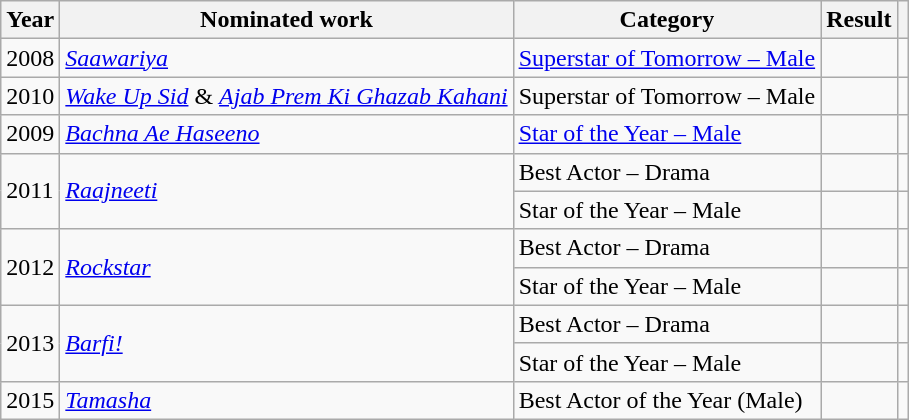<table class="wikitable">
<tr>
<th scope="col">Year</th>
<th scope="col">Nominated work</th>
<th scope="col">Category</th>
<th scope="col">Result</th>
<th scope="col" class="unsortable"></th>
</tr>
<tr>
<td>2008</td>
<td><em><a href='#'>Saawariya</a></em></td>
<td><a href='#'>Superstar of Tomorrow – Male</a></td>
<td></td>
<td></td>
</tr>
<tr>
<td>2010</td>
<td><em><a href='#'>Wake Up Sid</a></em> & <em><a href='#'>Ajab Prem Ki Ghazab Kahani</a></em></td>
<td>Superstar of Tomorrow – Male</td>
<td></td>
<td></td>
</tr>
<tr>
<td>2009</td>
<td><em><a href='#'>Bachna Ae Haseeno</a></em></td>
<td><a href='#'>Star of the Year – Male</a></td>
<td></td>
<td></td>
</tr>
<tr>
<td rowspan="2">2011</td>
<td rowspan="2"><em><a href='#'>Raajneeti</a></em></td>
<td>Best Actor – Drama</td>
<td></td>
<td></td>
</tr>
<tr>
<td>Star of the Year – Male</td>
<td></td>
<td></td>
</tr>
<tr>
<td rowspan="2">2012</td>
<td rowspan="2"><em><a href='#'>Rockstar</a></em></td>
<td>Best Actor – Drama</td>
<td></td>
<td></td>
</tr>
<tr>
<td>Star of the Year – Male</td>
<td></td>
<td></td>
</tr>
<tr>
<td rowspan="2">2013</td>
<td rowspan="2"><em><a href='#'>Barfi!</a></em></td>
<td>Best Actor – Drama</td>
<td></td>
<td></td>
</tr>
<tr>
<td>Star of the Year – Male</td>
<td></td>
<td></td>
</tr>
<tr>
<td>2015</td>
<td><em><a href='#'>Tamasha</a></em></td>
<td>Best Actor of the Year (Male)</td>
<td></td>
<td></td>
</tr>
</table>
